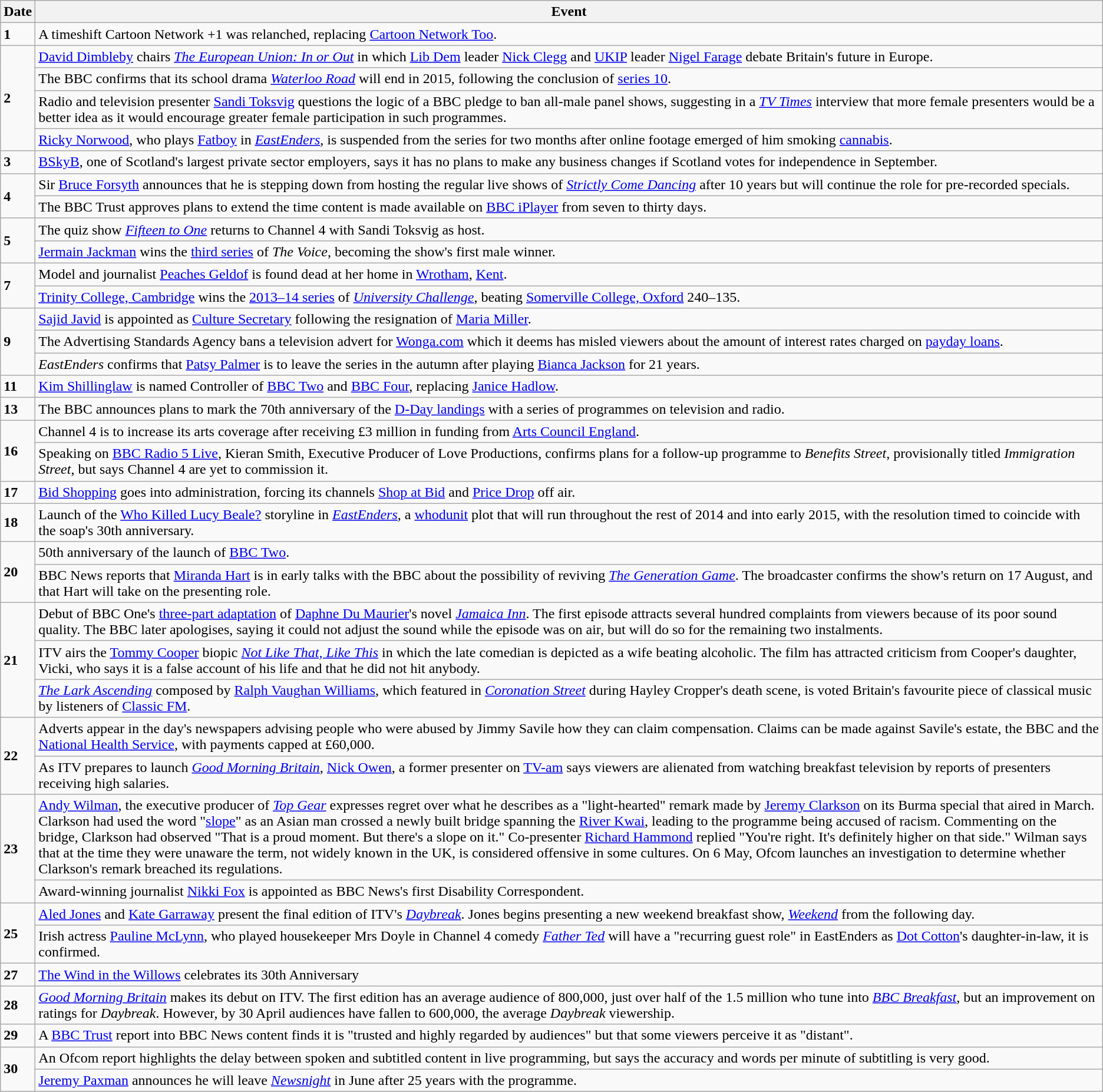<table class="wikitable">
<tr>
<th>Date</th>
<th>Event</th>
</tr>
<tr>
<td><strong>1</strong></td>
<td>A timeshift Cartoon Network +1 was relanched, replacing <a href='#'>Cartoon Network Too</a>.</td>
</tr>
<tr>
<td rowspan=4><strong>2</strong></td>
<td><a href='#'>David Dimbleby</a> chairs <em><a href='#'>The European Union: In or Out</a></em> in which <a href='#'>Lib Dem</a> leader <a href='#'>Nick Clegg</a> and <a href='#'>UKIP</a> leader <a href='#'>Nigel Farage</a> debate Britain's future in Europe.</td>
</tr>
<tr>
<td>The BBC confirms that its school drama <em><a href='#'>Waterloo Road</a></em> will end in 2015, following the conclusion of <a href='#'>series 10</a>.</td>
</tr>
<tr>
<td>Radio and television presenter <a href='#'>Sandi Toksvig</a> questions the logic of a BBC pledge to ban all-male panel shows, suggesting in a <em><a href='#'>TV Times</a></em> interview that more female presenters would be a better idea as it would encourage greater female participation in such programmes.</td>
</tr>
<tr>
<td><a href='#'>Ricky Norwood</a>, who plays <a href='#'>Fatboy</a> in <em><a href='#'>EastEnders</a></em>, is suspended from the series for two months after online footage emerged of him smoking <a href='#'>cannabis</a>.</td>
</tr>
<tr>
<td><strong>3</strong></td>
<td><a href='#'>BSkyB</a>, one of Scotland's largest private sector employers, says it has no plans to make any business changes if Scotland votes for independence in September.</td>
</tr>
<tr>
<td rowspan=2><strong>4</strong></td>
<td>Sir <a href='#'>Bruce Forsyth</a> announces that he is stepping down from hosting the regular live shows of <em><a href='#'>Strictly Come Dancing</a></em> after 10 years but will continue the role for pre-recorded specials.</td>
</tr>
<tr>
<td>The BBC Trust approves plans to extend the time content is made available on <a href='#'>BBC iPlayer</a> from seven to thirty days.</td>
</tr>
<tr>
<td rowspan=2><strong>5</strong></td>
<td>The quiz show <em><a href='#'>Fifteen to One</a></em> returns to Channel 4 with Sandi Toksvig as host.</td>
</tr>
<tr>
<td><a href='#'>Jermain Jackman</a> wins the <a href='#'>third series</a> of <em>The Voice</em>, becoming the show's first male winner.</td>
</tr>
<tr>
<td rowspan=2><strong>7</strong></td>
<td>Model and journalist <a href='#'>Peaches Geldof</a> is found dead at her home in <a href='#'>Wrotham</a>, <a href='#'>Kent</a>.</td>
</tr>
<tr>
<td><a href='#'>Trinity College, Cambridge</a> wins the <a href='#'>2013–14 series</a> of <em><a href='#'>University Challenge</a></em>, beating <a href='#'>Somerville College, Oxford</a> 240–135.</td>
</tr>
<tr>
<td rowspan=3><strong>9</strong></td>
<td><a href='#'>Sajid Javid</a> is appointed as <a href='#'>Culture Secretary</a> following the resignation of <a href='#'>Maria Miller</a>.</td>
</tr>
<tr>
<td>The Advertising Standards Agency bans a television advert for <a href='#'>Wonga.com</a> which it deems has misled viewers about the amount of interest rates charged on <a href='#'>payday loans</a>.</td>
</tr>
<tr>
<td><em>EastEnders</em> confirms that <a href='#'>Patsy Palmer</a> is to leave the series in the autumn after playing <a href='#'>Bianca Jackson</a> for 21 years.</td>
</tr>
<tr>
<td><strong>11</strong></td>
<td><a href='#'>Kim Shillinglaw</a> is named Controller of <a href='#'>BBC Two</a> and <a href='#'>BBC Four</a>, replacing <a href='#'>Janice Hadlow</a>.</td>
</tr>
<tr>
<td><strong>13</strong></td>
<td>The BBC announces plans to mark the 70th anniversary of the <a href='#'>D-Day landings</a> with a series of programmes on television and radio.</td>
</tr>
<tr>
<td rowspan=2><strong>16</strong></td>
<td>Channel 4 is to increase its arts coverage after receiving £3 million in funding from <a href='#'>Arts Council England</a>.</td>
</tr>
<tr>
<td>Speaking on <a href='#'>BBC Radio 5 Live</a>, Kieran Smith, Executive Producer of Love Productions, confirms plans for a follow-up programme to <em>Benefits Street</em>, provisionally titled <em>Immigration Street</em>, but says Channel 4 are yet to commission it.</td>
</tr>
<tr>
<td><strong>17</strong></td>
<td><a href='#'>Bid Shopping</a> goes into administration, forcing its channels <a href='#'>Shop at Bid</a> and <a href='#'>Price Drop</a> off air.</td>
</tr>
<tr>
<td><strong>18</strong></td>
<td>Launch of the <a href='#'>Who Killed Lucy Beale?</a> storyline in <em><a href='#'>EastEnders</a></em>, a <a href='#'>whodunit</a> plot that will run throughout the rest of 2014 and into early 2015, with the resolution timed to coincide with the soap's 30th anniversary.</td>
</tr>
<tr>
<td rowspan=2><strong>20</strong></td>
<td>50th anniversary of the launch of <a href='#'>BBC Two</a>.</td>
</tr>
<tr>
<td>BBC News reports that <a href='#'>Miranda Hart</a> is in early talks with the BBC about the possibility of reviving <em><a href='#'>The Generation Game</a></em>. The broadcaster confirms the show's return on 17 August, and that Hart will take on the presenting role.</td>
</tr>
<tr>
<td rowspan=3><strong>21</strong></td>
<td>Debut of BBC One's <a href='#'>three-part adaptation</a> of <a href='#'>Daphne Du Maurier</a>'s novel <em><a href='#'>Jamaica Inn</a></em>. The first episode attracts several hundred complaints from viewers because of its poor sound quality. The BBC later apologises, saying it could not adjust the sound while the episode was on air, but will do so for the remaining two instalments.</td>
</tr>
<tr>
<td>ITV airs the <a href='#'>Tommy Cooper</a> biopic <em><a href='#'>Not Like That, Like This</a></em> in which the late comedian is depicted as a wife beating alcoholic. The film has attracted criticism from Cooper's daughter, Vicki, who says it is a false account of his life and that he did not hit anybody.</td>
</tr>
<tr>
<td><em><a href='#'>The Lark Ascending</a></em> composed by <a href='#'>Ralph Vaughan Williams</a>, which featured in <em><a href='#'>Coronation Street</a></em> during Hayley Cropper's death scene, is voted Britain's favourite piece of classical music by listeners of <a href='#'>Classic FM</a>.</td>
</tr>
<tr>
<td rowspan=2><strong>22</strong></td>
<td>Adverts appear in the day's newspapers advising people who were abused by Jimmy Savile how they can claim compensation. Claims can be made against Savile's estate, the BBC and the <a href='#'>National Health Service</a>, with payments capped at £60,000.</td>
</tr>
<tr>
<td>As ITV prepares to launch <em><a href='#'>Good Morning Britain</a></em>, <a href='#'>Nick Owen</a>, a former presenter on <a href='#'>TV-am</a> says viewers are alienated from watching breakfast television by reports of presenters receiving high salaries.</td>
</tr>
<tr>
<td rowspan=2><strong>23</strong></td>
<td><a href='#'>Andy Wilman</a>, the executive producer of <em><a href='#'>Top Gear</a></em> expresses regret over what he describes as a "light-hearted" remark made by <a href='#'>Jeremy Clarkson</a> on its Burma special that aired in March. Clarkson had used the word "<a href='#'>slope</a>" as an Asian man crossed a newly built bridge spanning the <a href='#'>River Kwai</a>, leading to the programme being accused of racism. Commenting on the bridge, Clarkson had observed "That is a proud moment. But there's a slope on it." Co-presenter <a href='#'>Richard Hammond</a> replied "You're right. It's definitely higher on that side." Wilman says that at the time they were unaware the term, not widely known in the UK, is considered offensive in some cultures. On 6 May, Ofcom launches an investigation to determine whether Clarkson's remark breached its regulations.</td>
</tr>
<tr>
<td>Award-winning journalist <a href='#'>Nikki Fox</a> is appointed as BBC News's first Disability Correspondent.</td>
</tr>
<tr>
<td rowspan=2><strong>25</strong></td>
<td><a href='#'>Aled Jones</a> and <a href='#'>Kate Garraway</a> present the final edition of ITV's <em><a href='#'>Daybreak</a></em>. Jones begins presenting a new weekend breakfast show, <em><a href='#'>Weekend</a></em> from the following day.</td>
</tr>
<tr>
<td>Irish actress <a href='#'>Pauline McLynn</a>, who played housekeeper Mrs Doyle in Channel 4 comedy <em><a href='#'>Father Ted</a></em> will have a "recurring guest role" in EastEnders as <a href='#'>Dot Cotton</a>'s daughter-in-law, it is confirmed.</td>
</tr>
<tr>
<td><strong>27</strong></td>
<td><a href='#'>The Wind in the Willows</a> celebrates its 30th Anniversary</td>
</tr>
<tr>
<td><strong>28</strong></td>
<td><em><a href='#'>Good Morning Britain</a></em> makes its debut on ITV. The first edition has an average audience of 800,000, just over half of the 1.5 million who tune into <em><a href='#'>BBC Breakfast</a></em>, but an improvement on ratings for <em>Daybreak</em>. However, by 30 April audiences have fallen to 600,000, the average <em>Daybreak</em> viewership.</td>
</tr>
<tr>
<td><strong>29</strong></td>
<td>A <a href='#'>BBC Trust</a> report into BBC News content finds it is "trusted and highly regarded by audiences" but that some viewers perceive it as "distant".</td>
</tr>
<tr>
<td rowspan=2><strong>30</strong></td>
<td>An Ofcom report highlights the delay between spoken and subtitled content in live programming, but says the accuracy and words per minute of subtitling is very good.</td>
</tr>
<tr>
<td><a href='#'>Jeremy Paxman</a> announces he will leave <em><a href='#'>Newsnight</a></em> in June after 25 years with the programme.</td>
</tr>
</table>
